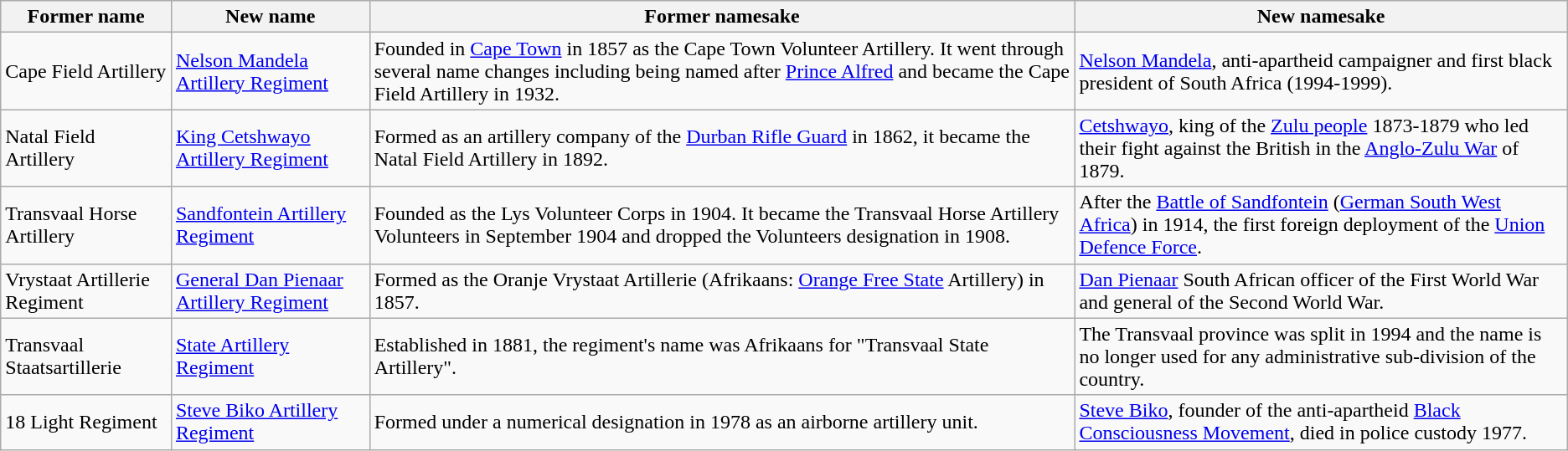<table class="wikitable col1left col2left">
<tr>
<th>Former name</th>
<th>New name</th>
<th>Former namesake</th>
<th>New namesake</th>
</tr>
<tr>
<td>Cape Field Artillery</td>
<td><a href='#'>Nelson Mandela Artillery Regiment</a></td>
<td>Founded in <a href='#'>Cape Town</a> in 1857 as the Cape Town Volunteer Artillery.  It went through several name changes including being named after <a href='#'>Prince Alfred</a> and became the Cape Field Artillery in 1932.</td>
<td><a href='#'>Nelson Mandela</a>, anti-apartheid campaigner and first black president of South Africa (1994-1999).</td>
</tr>
<tr>
<td>Natal Field Artillery</td>
<td><a href='#'>King Cetshwayo Artillery Regiment</a></td>
<td>Formed as an artillery company of the <a href='#'>Durban Rifle Guard</a> in 1862, it became the Natal Field Artillery in 1892.</td>
<td><a href='#'>Cetshwayo</a>, king of the <a href='#'>Zulu people</a> 1873-1879 who led their fight against the British in the <a href='#'>Anglo-Zulu War</a> of 1879.</td>
</tr>
<tr>
<td>Transvaal Horse Artillery</td>
<td><a href='#'>Sandfontein Artillery Regiment</a></td>
<td>Founded as the Lys Volunteer Corps in 1904.  It became the Transvaal Horse Artillery Volunteers in September 1904 and dropped the Volunteers designation in 1908.</td>
<td>After the <a href='#'>Battle of Sandfontein</a> (<a href='#'>German South West Africa</a>) in 1914, the first foreign deployment of the <a href='#'>Union Defence Force</a>.</td>
</tr>
<tr>
<td>Vrystaat Artillerie Regiment</td>
<td><a href='#'>General Dan Pienaar Artillery Regiment</a></td>
<td>Formed as the Oranje Vrystaat Artillerie (Afrikaans: <a href='#'>Orange Free State</a> Artillery) in 1857.</td>
<td><a href='#'>Dan Pienaar</a> South African officer of the First World War and general of the Second World War.</td>
</tr>
<tr>
<td>Transvaal Staatsartillerie</td>
<td><a href='#'>State Artillery Regiment</a></td>
<td>Established in 1881, the regiment's name was Afrikaans for "Transvaal State Artillery".</td>
<td>The Transvaal province was split in 1994 and the name is no longer used for any administrative sub-division of the country.</td>
</tr>
<tr>
<td>18 Light Regiment</td>
<td><a href='#'>Steve Biko Artillery Regiment</a></td>
<td>Formed under a numerical designation in 1978 as an airborne artillery unit.</td>
<td><a href='#'>Steve Biko</a>, founder of the anti-apartheid <a href='#'>Black Consciousness Movement</a>, died in police custody 1977.</td>
</tr>
</table>
